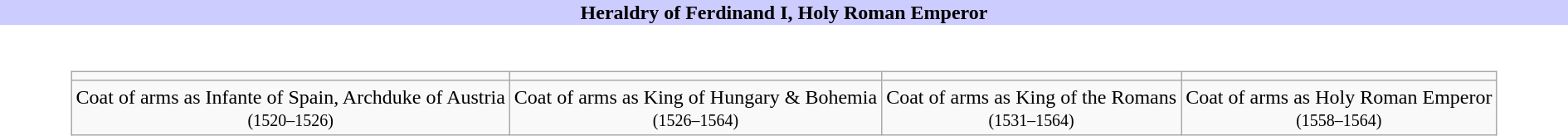<table class="toccolours collapsible collapsed" width=100% align="center">
<tr>
<th style="background:#ccccff;">Heraldry of Ferdinand I, Holy Roman Emperor</th>
</tr>
<tr>
<td><br><table class="wikitable" style="margin:1em auto; text-align:center;">
<tr>
<td></td>
<td></td>
<td></td>
<td></td>
</tr>
<tr>
<td>Coat of arms as Infante of Spain, Archduke of Austria<br><small>(1520–1526)</small></td>
<td>Coat of arms as King of Hungary & Bohemia<br><small>(1526–1564)</small></td>
<td>Coat of arms as King of the Romans<br><small>(1531–1564)</small></td>
<td>Coat of arms as Holy Roman Emperor<br><small>(1558–1564)</small></td>
</tr>
</table>
</td>
</tr>
</table>
